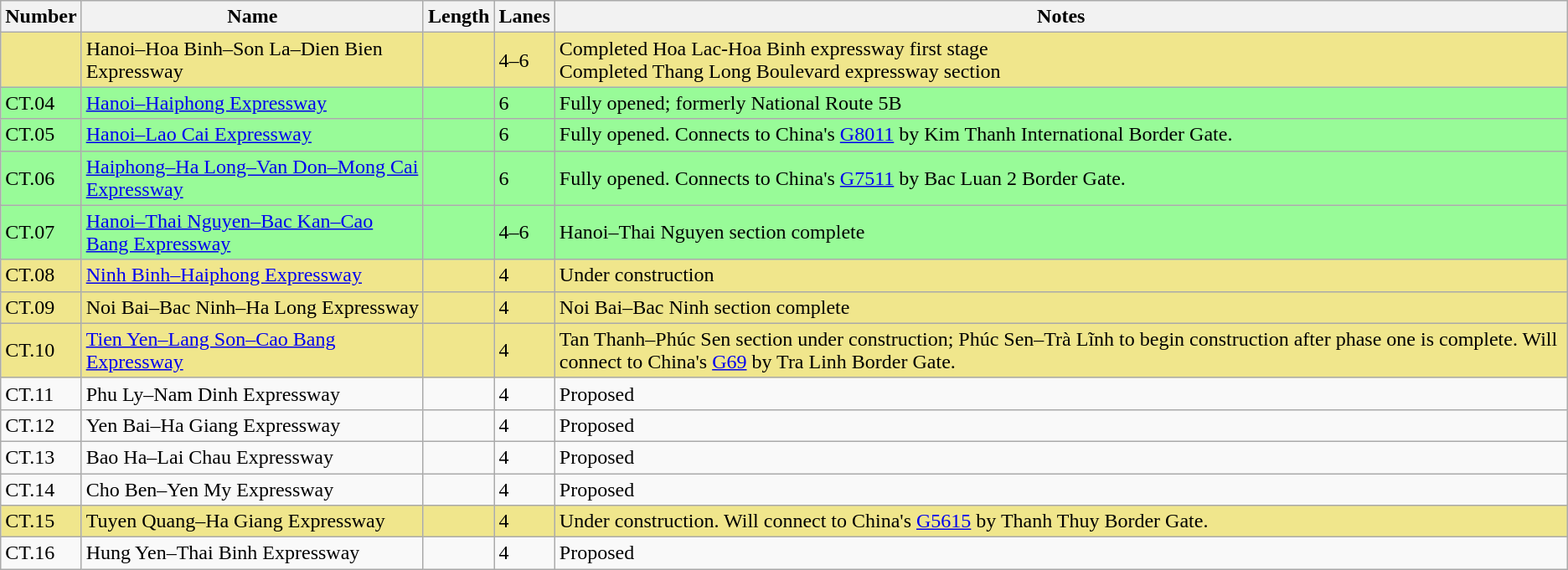<table class="wikitable">
<tr>
<th>Number</th>
<th>Name</th>
<th>Length</th>
<th>Lanes</th>
<th>Notes</th>
</tr>
<tr style="background:Khaki;">
<td></td>
<td>Hanoi–Hoa Binh–Son La–Dien Bien Expressway</td>
<td></td>
<td>4–6</td>
<td>Completed Hoa Lac-Hoa Binh expressway first stage<br>Completed Thang Long Boulevard expressway section</td>
</tr>
<tr style="background:PaleGreen;">
<td> CT.04</td>
<td><a href='#'>Hanoi–Haiphong Expressway</a></td>
<td></td>
<td>6</td>
<td>Fully opened; formerly National Route 5B</td>
</tr>
<tr style="background:PaleGreen;">
<td> CT.05</td>
<td><a href='#'>Hanoi–Lao Cai Expressway</a></td>
<td></td>
<td>6</td>
<td>Fully opened. Connects to China's <a href='#'>G8011</a> by Kim Thanh International Border Gate.</td>
</tr>
<tr style="background:PaleGreen;">
<td> CT.06</td>
<td><a href='#'>Haiphong–Ha Long–Van Don–Mong Cai Expressway</a></td>
<td></td>
<td>6</td>
<td>Fully opened. Connects to China's <a href='#'>G7511</a> by Bac Luan 2 Border Gate.</td>
</tr>
<tr style="background:PaleGreen;">
<td> CT.07</td>
<td><a href='#'>Hanoi–Thai Nguyen–Bac Kan–Cao Bang Expressway</a></td>
<td></td>
<td>4–6</td>
<td>Hanoi–Thai Nguyen section complete</td>
</tr>
<tr style="background:Khaki;">
<td> CT.08</td>
<td><a href='#'>Ninh Binh–Haiphong Expressway</a></td>
<td></td>
<td>4</td>
<td>Under construction</td>
</tr>
<tr style="background:Khaki;">
<td> CT.09</td>
<td>Noi Bai–Bac Ninh–Ha Long Expressway</td>
<td></td>
<td>4</td>
<td>Noi Bai–Bac Ninh section complete</td>
</tr>
<tr style="background:Khaki;">
<td> CT.10</td>
<td><a href='#'>Tien Yen–Lang Son–Cao Bang Expressway</a></td>
<td></td>
<td>4</td>
<td>Tan Thanh–Phúc Sen section under construction; Phúc Sen–Trà Lĩnh to begin construction after phase one is complete. Will connect to China's <a href='#'>G69</a> by Tra Linh Border Gate.</td>
</tr>
<tr>
<td> CT.11</td>
<td>Phu Ly–Nam Dinh Expressway</td>
<td></td>
<td>4</td>
<td>Proposed</td>
</tr>
<tr>
<td> CT.12</td>
<td>Yen Bai–Ha Giang Expressway</td>
<td></td>
<td>4</td>
<td>Proposed</td>
</tr>
<tr>
<td> CT.13</td>
<td>Bao Ha–Lai Chau Expressway</td>
<td></td>
<td>4</td>
<td>Proposed</td>
</tr>
<tr>
<td> CT.14</td>
<td>Cho Ben–Yen My Expressway</td>
<td></td>
<td>4</td>
<td>Proposed</td>
</tr>
<tr style="background:Khaki;">
<td> CT.15</td>
<td>Tuyen Quang–Ha Giang Expressway</td>
<td></td>
<td>4</td>
<td>Under construction. Will connect to China's <a href='#'>G5615</a> by Thanh Thuy Border Gate.</td>
</tr>
<tr>
<td> CT.16</td>
<td>Hung Yen–Thai Binh Expressway</td>
<td></td>
<td>4</td>
<td>Proposed</td>
</tr>
</table>
